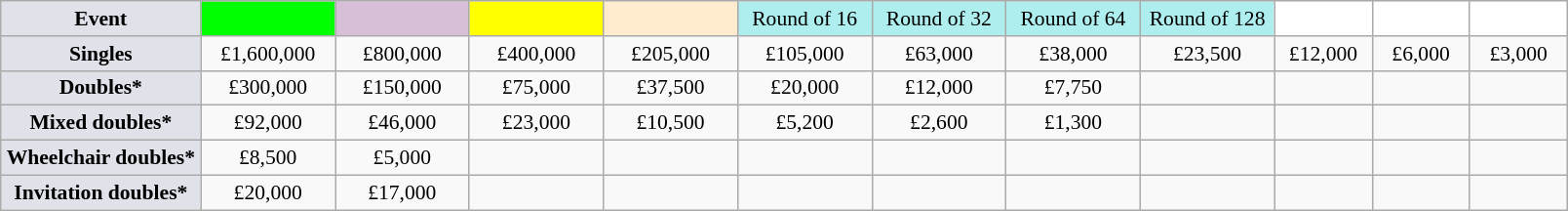<table class=wikitable style=font-size:90%;text-align:center>
<tr>
<td style="width:130px; background:#dfe2e9;"><strong>Event</strong></td>
<td style="width:85px; background:lime;"><strong></strong></td>
<td style="width:85px; background:thistle;"></td>
<td style="width:85px; background:#ff0;"></td>
<td style="width:85px; background:#ffebcd;"></td>
<td style="width:85px; background:#afeeee;">Round of 16</td>
<td style="width:85px; background:#afeeee;">Round of 32</td>
<td style="width:85px; background:#afeeee;">Round of 64</td>
<td style="width:85px; background:#afeeee;">Round of 128</td>
<td style="width:60px; background:#ffffff;"></td>
<td style="width:60px; background:#ffffff;"></td>
<td style="width:60px; background:#ffffff;"></td>
</tr>
<tr>
<td style="background:#dfe2e9;"><strong>Singles</strong></td>
<td>£1,600,000</td>
<td>£800,000</td>
<td>£400,000</td>
<td>£205,000</td>
<td>£105,000</td>
<td>£63,000</td>
<td>£38,000</td>
<td>£23,500</td>
<td>£12,000</td>
<td>£6,000</td>
<td>£3,000</td>
</tr>
<tr>
<td style="background:#dfe2e9;"><strong>Doubles*</strong></td>
<td>£300,000</td>
<td>£150,000</td>
<td>£75,000</td>
<td>£37,500</td>
<td>£20,000</td>
<td>£12,000</td>
<td>£7,750</td>
<td></td>
<td></td>
<td></td>
<td></td>
</tr>
<tr>
<td style="background:#dfe2e9;"><strong>Mixed doubles*</strong></td>
<td>£92,000</td>
<td>£46,000</td>
<td>£23,000</td>
<td>£10,500</td>
<td>£5,200</td>
<td>£2,600</td>
<td>£1,300</td>
<td></td>
<td></td>
<td></td>
<td></td>
</tr>
<tr>
<td style="background:#dfe2e9;"><strong>Wheelchair doubles*</strong></td>
<td>£8,500</td>
<td>£5,000</td>
<td></td>
<td></td>
<td></td>
<td></td>
<td></td>
<td></td>
<td></td>
<td></td>
<td></td>
</tr>
<tr>
<td style="background:#dfe2e9;"><strong>Invitation doubles*</strong></td>
<td>£20,000</td>
<td>£17,000</td>
<td></td>
<td></td>
<td></td>
<td></td>
<td></td>
<td></td>
<td></td>
<td></td>
<td></td>
</tr>
</table>
